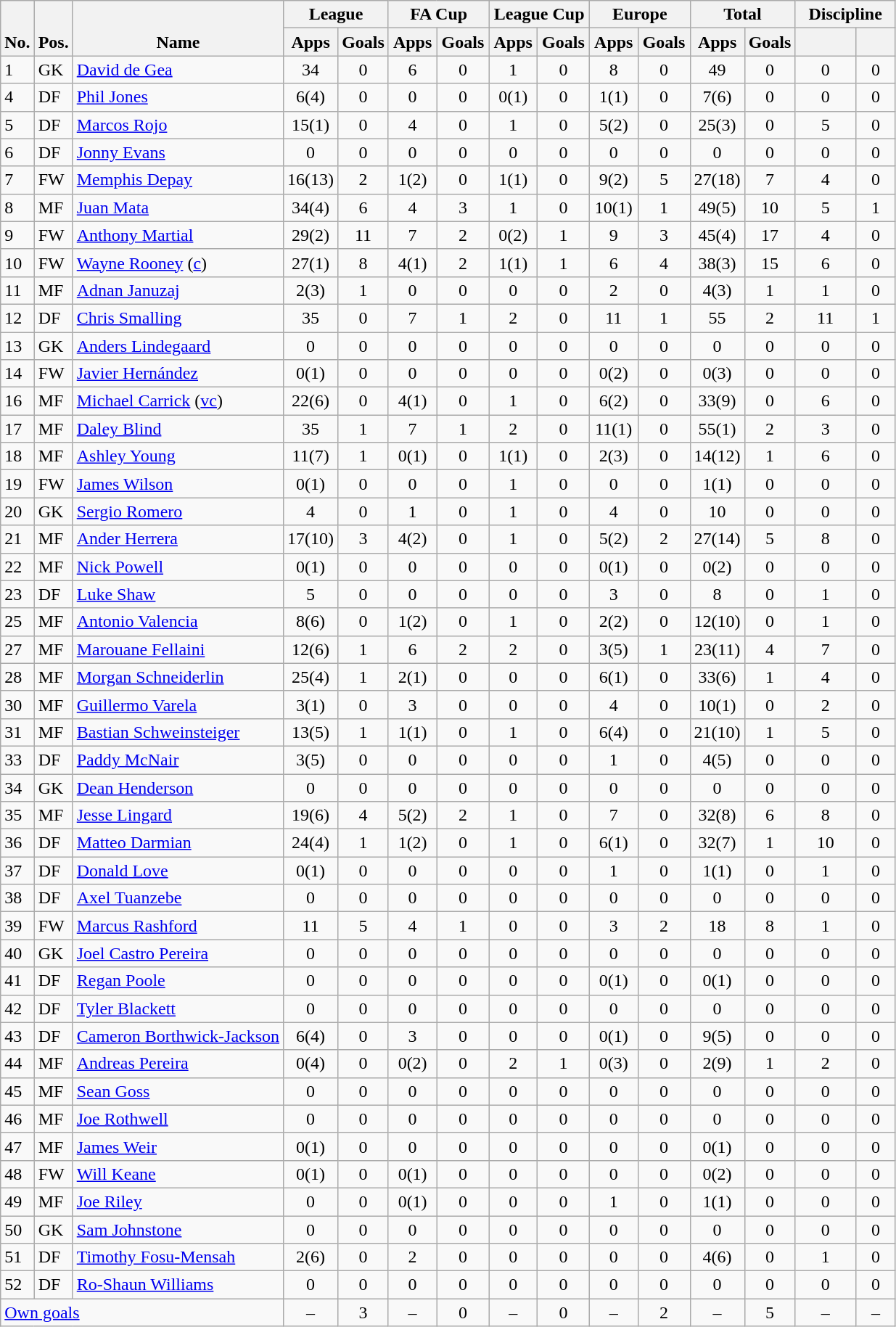<table class="wikitable" style="text-align:center">
<tr>
<th rowspan="2" valign="bottom">No.</th>
<th rowspan="2" valign="bottom">Pos.</th>
<th rowspan="2" valign="bottom">Name</th>
<th colspan="2" width="85">League</th>
<th colspan="2" width="85">FA Cup</th>
<th colspan="2" width="85">League Cup</th>
<th colspan="2" width="85">Europe</th>
<th colspan="2" width="85">Total</th>
<th colspan="2" width="85">Discipline</th>
</tr>
<tr>
<th>Apps</th>
<th>Goals</th>
<th>Apps</th>
<th>Goals</th>
<th>Apps</th>
<th>Goals</th>
<th>Apps</th>
<th>Goals</th>
<th>Apps</th>
<th>Goals</th>
<th></th>
<th></th>
</tr>
<tr>
<td align="left">1</td>
<td align="left">GK</td>
<td align="left"> <a href='#'>David de Gea</a></td>
<td>34</td>
<td>0</td>
<td>6</td>
<td>0</td>
<td>1</td>
<td>0</td>
<td>8</td>
<td>0</td>
<td>49</td>
<td>0</td>
<td>0</td>
<td>0</td>
</tr>
<tr>
<td align="left">4</td>
<td align="left">DF</td>
<td align="left"> <a href='#'>Phil Jones</a></td>
<td>6(4)</td>
<td>0</td>
<td>0</td>
<td>0</td>
<td>0(1)</td>
<td>0</td>
<td>1(1)</td>
<td>0</td>
<td>7(6)</td>
<td>0</td>
<td>0</td>
<td>0</td>
</tr>
<tr>
<td align="left">5</td>
<td align="left">DF</td>
<td align="left"> <a href='#'>Marcos Rojo</a></td>
<td>15(1)</td>
<td>0</td>
<td>4</td>
<td>0</td>
<td>1</td>
<td>0</td>
<td>5(2)</td>
<td>0</td>
<td>25(3)</td>
<td>0</td>
<td>5</td>
<td>0</td>
</tr>
<tr>
<td align="left">6</td>
<td align="left">DF</td>
<td align="left"> <a href='#'>Jonny Evans</a></td>
<td>0</td>
<td>0</td>
<td>0</td>
<td>0</td>
<td>0</td>
<td>0</td>
<td>0</td>
<td>0</td>
<td>0</td>
<td>0</td>
<td>0</td>
<td>0</td>
</tr>
<tr>
<td align="left">7</td>
<td align="left">FW</td>
<td align="left"> <a href='#'>Memphis Depay</a></td>
<td>16(13)</td>
<td>2</td>
<td>1(2)</td>
<td>0</td>
<td>1(1)</td>
<td>0</td>
<td>9(2)</td>
<td>5</td>
<td>27(18)</td>
<td>7</td>
<td>4</td>
<td>0</td>
</tr>
<tr>
<td align="left">8</td>
<td align="left">MF</td>
<td align="left"> <a href='#'>Juan Mata</a></td>
<td>34(4)</td>
<td>6</td>
<td>4</td>
<td>3</td>
<td>1</td>
<td>0</td>
<td>10(1)</td>
<td>1</td>
<td>49(5)</td>
<td>10</td>
<td>5</td>
<td>1</td>
</tr>
<tr>
<td align="left">9</td>
<td align="left">FW</td>
<td align="left"> <a href='#'>Anthony Martial</a></td>
<td>29(2)</td>
<td>11</td>
<td>7</td>
<td>2</td>
<td>0(2)</td>
<td>1</td>
<td>9</td>
<td>3</td>
<td>45(4)</td>
<td>17</td>
<td>4</td>
<td>0</td>
</tr>
<tr>
<td align="left">10</td>
<td align="left">FW</td>
<td align="left"> <a href='#'>Wayne Rooney</a> (<a href='#'>c</a>)</td>
<td>27(1)</td>
<td>8</td>
<td>4(1)</td>
<td>2</td>
<td>1(1)</td>
<td>1</td>
<td>6</td>
<td>4</td>
<td>38(3)</td>
<td>15</td>
<td>6</td>
<td>0</td>
</tr>
<tr>
<td align="left">11</td>
<td align="left">MF</td>
<td align="left"> <a href='#'>Adnan Januzaj</a></td>
<td>2(3)</td>
<td>1</td>
<td>0</td>
<td>0</td>
<td>0</td>
<td>0</td>
<td>2</td>
<td>0</td>
<td>4(3)</td>
<td>1</td>
<td>1</td>
<td>0</td>
</tr>
<tr>
<td align="left">12</td>
<td align="left">DF</td>
<td align="left"> <a href='#'>Chris Smalling</a></td>
<td>35</td>
<td>0</td>
<td>7</td>
<td>1</td>
<td>2</td>
<td>0</td>
<td>11</td>
<td>1</td>
<td>55</td>
<td>2</td>
<td>11</td>
<td>1</td>
</tr>
<tr>
<td align="left">13</td>
<td align="left">GK</td>
<td align="left"> <a href='#'>Anders Lindegaard</a></td>
<td>0</td>
<td>0</td>
<td>0</td>
<td>0</td>
<td>0</td>
<td>0</td>
<td>0</td>
<td>0</td>
<td>0</td>
<td>0</td>
<td>0</td>
<td>0</td>
</tr>
<tr>
<td align="left">14</td>
<td align="left">FW</td>
<td align="left"> <a href='#'>Javier Hernández</a></td>
<td>0(1)</td>
<td>0</td>
<td>0</td>
<td>0</td>
<td>0</td>
<td>0</td>
<td>0(2)</td>
<td>0</td>
<td>0(3)</td>
<td>0</td>
<td>0</td>
<td>0</td>
</tr>
<tr>
<td align="left">16</td>
<td align="left">MF</td>
<td align="left"> <a href='#'>Michael Carrick</a> (<a href='#'>vc</a>)</td>
<td>22(6)</td>
<td>0</td>
<td>4(1)</td>
<td>0</td>
<td>1</td>
<td>0</td>
<td>6(2)</td>
<td>0</td>
<td>33(9)</td>
<td>0</td>
<td>6</td>
<td>0</td>
</tr>
<tr>
<td align="left">17</td>
<td align="left">MF</td>
<td align="left"> <a href='#'>Daley Blind</a></td>
<td>35</td>
<td>1</td>
<td>7</td>
<td>1</td>
<td>2</td>
<td>0</td>
<td>11(1)</td>
<td>0</td>
<td>55(1)</td>
<td>2</td>
<td>3</td>
<td>0</td>
</tr>
<tr>
<td align="left">18</td>
<td align="left">MF</td>
<td align="left"> <a href='#'>Ashley Young</a></td>
<td>11(7)</td>
<td>1</td>
<td>0(1)</td>
<td>0</td>
<td>1(1)</td>
<td>0</td>
<td>2(3)</td>
<td>0</td>
<td>14(12)</td>
<td>1</td>
<td>6</td>
<td>0</td>
</tr>
<tr>
<td align="left">19</td>
<td align="left">FW</td>
<td align="left"> <a href='#'>James Wilson</a></td>
<td>0(1)</td>
<td>0</td>
<td>0</td>
<td>0</td>
<td>1</td>
<td>0</td>
<td>0</td>
<td>0</td>
<td>1(1)</td>
<td>0</td>
<td>0</td>
<td>0</td>
</tr>
<tr>
<td align="left">20</td>
<td align="left">GK</td>
<td align="left"> <a href='#'>Sergio Romero</a></td>
<td>4</td>
<td>0</td>
<td>1</td>
<td>0</td>
<td>1</td>
<td>0</td>
<td>4</td>
<td>0</td>
<td>10</td>
<td>0</td>
<td>0</td>
<td>0</td>
</tr>
<tr>
<td align="left">21</td>
<td align="left">MF</td>
<td align="left"> <a href='#'>Ander Herrera</a></td>
<td>17(10)</td>
<td>3</td>
<td>4(2)</td>
<td>0</td>
<td>1</td>
<td>0</td>
<td>5(2)</td>
<td>2</td>
<td>27(14)</td>
<td>5</td>
<td>8</td>
<td>0</td>
</tr>
<tr>
<td align="left">22</td>
<td align="left">MF</td>
<td align="left"> <a href='#'>Nick Powell</a></td>
<td>0(1)</td>
<td>0</td>
<td>0</td>
<td>0</td>
<td>0</td>
<td>0</td>
<td>0(1)</td>
<td>0</td>
<td>0(2)</td>
<td>0</td>
<td>0</td>
<td>0</td>
</tr>
<tr>
<td align="left">23</td>
<td align="left">DF</td>
<td align="left"> <a href='#'>Luke Shaw</a></td>
<td>5</td>
<td>0</td>
<td>0</td>
<td>0</td>
<td>0</td>
<td>0</td>
<td>3</td>
<td>0</td>
<td>8</td>
<td>0</td>
<td>1</td>
<td>0</td>
</tr>
<tr>
<td align="left">25</td>
<td align="left">MF</td>
<td align="left"> <a href='#'>Antonio Valencia</a></td>
<td>8(6)</td>
<td>0</td>
<td>1(2)</td>
<td>0</td>
<td>1</td>
<td>0</td>
<td>2(2)</td>
<td>0</td>
<td>12(10)</td>
<td>0</td>
<td>1</td>
<td>0</td>
</tr>
<tr>
<td align="left">27</td>
<td align="left">MF</td>
<td align="left"> <a href='#'>Marouane Fellaini</a></td>
<td>12(6)</td>
<td>1</td>
<td>6</td>
<td>2</td>
<td>2</td>
<td>0</td>
<td>3(5)</td>
<td>1</td>
<td>23(11)</td>
<td>4</td>
<td>7</td>
<td>0</td>
</tr>
<tr>
<td align="left">28</td>
<td align="left">MF</td>
<td align="left"> <a href='#'>Morgan Schneiderlin</a></td>
<td>25(4)</td>
<td>1</td>
<td>2(1)</td>
<td>0</td>
<td>0</td>
<td>0</td>
<td>6(1)</td>
<td>0</td>
<td>33(6)</td>
<td>1</td>
<td>4</td>
<td>0</td>
</tr>
<tr>
<td align="left">30</td>
<td align="left">MF</td>
<td align="left"> <a href='#'>Guillermo Varela</a></td>
<td>3(1)</td>
<td>0</td>
<td>3</td>
<td>0</td>
<td>0</td>
<td>0</td>
<td>4</td>
<td>0</td>
<td>10(1)</td>
<td>0</td>
<td>2</td>
<td>0</td>
</tr>
<tr>
<td align="left">31</td>
<td align="left">MF</td>
<td align="left"> <a href='#'>Bastian Schweinsteiger</a></td>
<td>13(5)</td>
<td>1</td>
<td>1(1)</td>
<td>0</td>
<td>1</td>
<td>0</td>
<td>6(4)</td>
<td>0</td>
<td>21(10)</td>
<td>1</td>
<td>5</td>
<td>0</td>
</tr>
<tr>
<td align="left">33</td>
<td align="left">DF</td>
<td align="left"> <a href='#'>Paddy McNair</a></td>
<td>3(5)</td>
<td>0</td>
<td>0</td>
<td>0</td>
<td>0</td>
<td>0</td>
<td>1</td>
<td>0</td>
<td>4(5)</td>
<td>0</td>
<td>0</td>
<td>0</td>
</tr>
<tr>
<td align="left">34</td>
<td align="left">GK</td>
<td align="left"> <a href='#'>Dean Henderson</a></td>
<td>0</td>
<td>0</td>
<td>0</td>
<td>0</td>
<td>0</td>
<td>0</td>
<td>0</td>
<td>0</td>
<td>0</td>
<td>0</td>
<td>0</td>
<td>0</td>
</tr>
<tr>
<td align="left">35</td>
<td align="left">MF</td>
<td align="left"> <a href='#'>Jesse Lingard</a></td>
<td>19(6)</td>
<td>4</td>
<td>5(2)</td>
<td>2</td>
<td>1</td>
<td>0</td>
<td>7</td>
<td>0</td>
<td>32(8)</td>
<td>6</td>
<td>8</td>
<td>0</td>
</tr>
<tr>
<td align="left">36</td>
<td align="left">DF</td>
<td align="left"> <a href='#'>Matteo Darmian</a></td>
<td>24(4)</td>
<td>1</td>
<td>1(2)</td>
<td>0</td>
<td>1</td>
<td>0</td>
<td>6(1)</td>
<td>0</td>
<td>32(7)</td>
<td>1</td>
<td>10</td>
<td>0</td>
</tr>
<tr>
<td align="left">37</td>
<td align="left">DF</td>
<td align="left"> <a href='#'>Donald Love</a></td>
<td>0(1)</td>
<td>0</td>
<td>0</td>
<td>0</td>
<td>0</td>
<td>0</td>
<td>1</td>
<td>0</td>
<td>1(1)</td>
<td>0</td>
<td>1</td>
<td>0</td>
</tr>
<tr>
<td align="left">38</td>
<td align="left">DF</td>
<td align="left"> <a href='#'>Axel Tuanzebe</a></td>
<td>0</td>
<td>0</td>
<td>0</td>
<td>0</td>
<td>0</td>
<td>0</td>
<td>0</td>
<td>0</td>
<td>0</td>
<td>0</td>
<td>0</td>
<td>0</td>
</tr>
<tr>
<td align="left">39</td>
<td align="left">FW</td>
<td align="left"> <a href='#'>Marcus Rashford</a></td>
<td>11</td>
<td>5</td>
<td>4</td>
<td>1</td>
<td>0</td>
<td>0</td>
<td>3</td>
<td>2</td>
<td>18</td>
<td>8</td>
<td>1</td>
<td>0</td>
</tr>
<tr>
<td align="left">40</td>
<td align="left">GK</td>
<td align="left"> <a href='#'>Joel Castro Pereira</a></td>
<td>0</td>
<td>0</td>
<td>0</td>
<td>0</td>
<td>0</td>
<td>0</td>
<td>0</td>
<td>0</td>
<td>0</td>
<td>0</td>
<td>0</td>
<td>0</td>
</tr>
<tr>
<td align="left">41</td>
<td align="left">DF</td>
<td align="left"> <a href='#'>Regan Poole</a></td>
<td>0</td>
<td>0</td>
<td>0</td>
<td>0</td>
<td>0</td>
<td>0</td>
<td>0(1)</td>
<td>0</td>
<td>0(1)</td>
<td>0</td>
<td>0</td>
<td>0</td>
</tr>
<tr>
<td align="left">42</td>
<td align="left">DF</td>
<td align="left"> <a href='#'>Tyler Blackett</a></td>
<td>0</td>
<td>0</td>
<td>0</td>
<td>0</td>
<td>0</td>
<td>0</td>
<td>0</td>
<td>0</td>
<td>0</td>
<td>0</td>
<td>0</td>
<td>0</td>
</tr>
<tr>
<td align="left">43</td>
<td align="left">DF</td>
<td align="left"> <a href='#'>Cameron Borthwick-Jackson</a></td>
<td>6(4)</td>
<td>0</td>
<td>3</td>
<td>0</td>
<td>0</td>
<td>0</td>
<td>0(1)</td>
<td>0</td>
<td>9(5)</td>
<td>0</td>
<td>0</td>
<td>0</td>
</tr>
<tr>
<td align="left">44</td>
<td align="left">MF</td>
<td align="left"> <a href='#'>Andreas Pereira</a></td>
<td>0(4)</td>
<td>0</td>
<td>0(2)</td>
<td>0</td>
<td>2</td>
<td>1</td>
<td>0(3)</td>
<td>0</td>
<td>2(9)</td>
<td>1</td>
<td>2</td>
<td>0</td>
</tr>
<tr>
<td align="left">45</td>
<td align="left">MF</td>
<td align="left"> <a href='#'>Sean Goss</a></td>
<td>0</td>
<td>0</td>
<td>0</td>
<td>0</td>
<td>0</td>
<td>0</td>
<td>0</td>
<td>0</td>
<td>0</td>
<td>0</td>
<td>0</td>
<td>0</td>
</tr>
<tr>
<td align="left">46</td>
<td align="left">MF</td>
<td align="left"> <a href='#'>Joe Rothwell</a></td>
<td>0</td>
<td>0</td>
<td>0</td>
<td>0</td>
<td>0</td>
<td>0</td>
<td>0</td>
<td>0</td>
<td>0</td>
<td>0</td>
<td>0</td>
<td>0</td>
</tr>
<tr>
<td align="left">47</td>
<td align="left">MF</td>
<td align="left"> <a href='#'>James Weir</a></td>
<td>0(1)</td>
<td>0</td>
<td>0</td>
<td>0</td>
<td>0</td>
<td>0</td>
<td>0</td>
<td>0</td>
<td>0(1)</td>
<td>0</td>
<td>0</td>
<td>0</td>
</tr>
<tr>
<td align="left">48</td>
<td align="left">FW</td>
<td align="left"> <a href='#'>Will Keane</a></td>
<td>0(1)</td>
<td>0</td>
<td>0(1)</td>
<td>0</td>
<td>0</td>
<td>0</td>
<td>0</td>
<td>0</td>
<td>0(2)</td>
<td>0</td>
<td>0</td>
<td>0</td>
</tr>
<tr>
<td align="left">49</td>
<td align="left">MF</td>
<td align="left"> <a href='#'>Joe Riley</a></td>
<td>0</td>
<td>0</td>
<td>0(1)</td>
<td>0</td>
<td>0</td>
<td>0</td>
<td>1</td>
<td>0</td>
<td>1(1)</td>
<td>0</td>
<td>0</td>
<td>0</td>
</tr>
<tr>
<td align="left">50</td>
<td align="left">GK</td>
<td align="left"> <a href='#'>Sam Johnstone</a></td>
<td>0</td>
<td>0</td>
<td>0</td>
<td>0</td>
<td>0</td>
<td>0</td>
<td>0</td>
<td>0</td>
<td>0</td>
<td>0</td>
<td>0</td>
<td>0</td>
</tr>
<tr>
<td align="left">51</td>
<td align="left">DF</td>
<td align="left"> <a href='#'>Timothy Fosu-Mensah</a></td>
<td>2(6)</td>
<td>0</td>
<td>2</td>
<td>0</td>
<td>0</td>
<td>0</td>
<td>0</td>
<td>0</td>
<td>4(6)</td>
<td>0</td>
<td>1</td>
<td>0</td>
</tr>
<tr>
<td align="left">52</td>
<td align="left">DF</td>
<td align="left"> <a href='#'>Ro-Shaun Williams</a></td>
<td>0</td>
<td>0</td>
<td>0</td>
<td>0</td>
<td>0</td>
<td>0</td>
<td>0</td>
<td>0</td>
<td>0</td>
<td>0</td>
<td>0</td>
<td>0</td>
</tr>
<tr>
<td colspan="3" align="left"><a href='#'>Own goals</a></td>
<td>–</td>
<td>3</td>
<td>–</td>
<td>0</td>
<td>–</td>
<td>0</td>
<td>–</td>
<td>2</td>
<td>–</td>
<td>5</td>
<td>–</td>
<td>–</td>
</tr>
</table>
